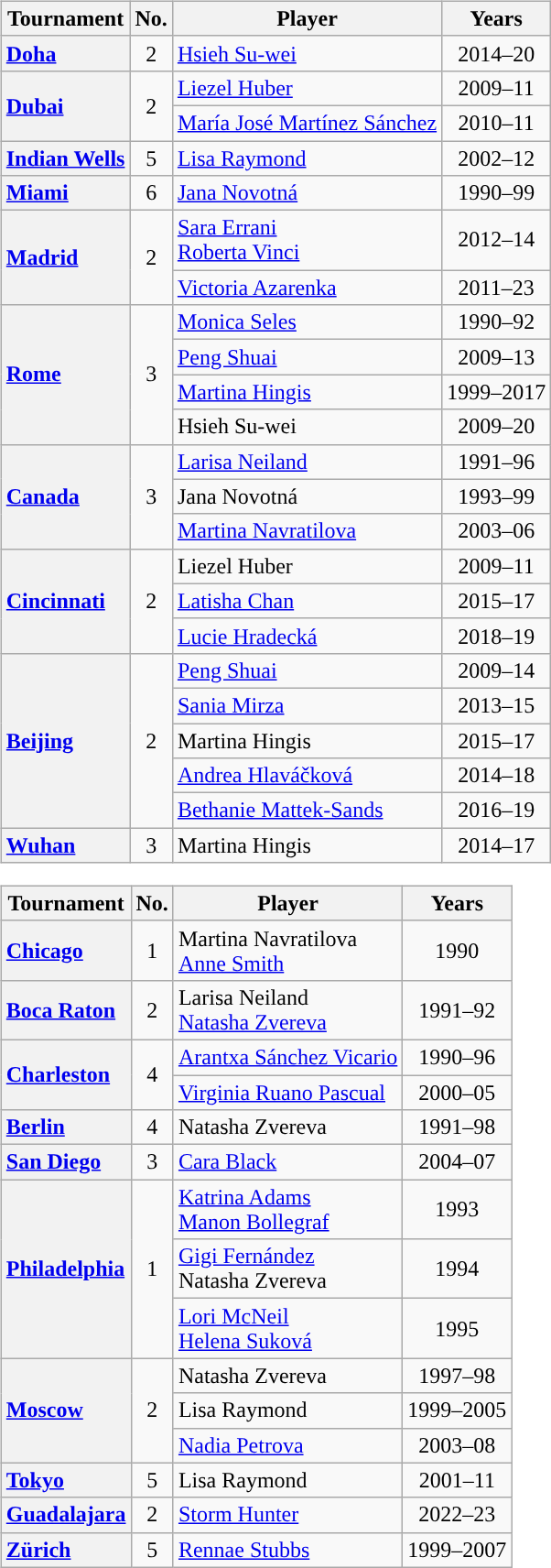<table>
<tr style="vertical-align:top">
<td><br><table class="wikitable nowrap" style="text-align:center">
<tr>
<th scope="col">Tournament</th>
<th scope="col" style="width:20">No.</th>
<th scope="col">Player</th>
<th scope="col">Years</th>
</tr>
<tr>
<th scope="row" style="text-align:left"><a href='#'>Doha</a></th>
<td>2</td>
<td style="text-align:left"> <a href='#'>Hsieh Su-wei</a></td>
<td>2014–20</td>
</tr>
<tr>
<th scope="row" style="text-align:left" rowspan="2"><a href='#'>Dubai</a></th>
<td rowspan="2">2</td>
<td style="text-align:left"> <a href='#'>Liezel Huber</a></td>
<td>2009–11</td>
</tr>
<tr>
<td style="text-align:left"> <a href='#'>María José Martínez Sánchez</a></td>
<td>2010–11</td>
</tr>
<tr>
<th scope="row" style="text-align:left"><a href='#'>Indian Wells</a></th>
<td>5</td>
<td style="text-align:left"> <a href='#'>Lisa Raymond</a></td>
<td>2002–12</td>
</tr>
<tr>
<th scope="row" style="text-align:left"><a href='#'>Miami</a></th>
<td>6</td>
<td style="text-align:left"> <a href='#'>Jana Novotná</a></td>
<td>1990–99</td>
</tr>
<tr>
<th scope="row" style="text-align:left" rowspan="2"><a href='#'>Madrid</a></th>
<td rowspan="2">2</td>
<td style="text-align:left"> <a href='#'>Sara Errani</a> <br>  <a href='#'>Roberta Vinci</a></td>
<td>2012–14</td>
</tr>
<tr>
<td style="text-align:left"> <a href='#'>Victoria Azarenka</a></td>
<td>2011–23</td>
</tr>
<tr>
<th scope="row" style="text-align:left" rowspan="4"><a href='#'>Rome</a></th>
<td rowspan="4">3</td>
<td style="text-align:left"> <a href='#'>Monica Seles</a></td>
<td>1990–92</td>
</tr>
<tr>
<td style="text-align:left"> <a href='#'>Peng Shuai</a></td>
<td>2009–13</td>
</tr>
<tr>
<td style="text-align:left"> <a href='#'>Martina Hingis</a></td>
<td>1999–2017</td>
</tr>
<tr>
<td style="text-align:left"> Hsieh Su-wei</td>
<td>2009–20</td>
</tr>
<tr>
<th scope="row" style="text-align:left" rowspan="3"><a href='#'>Canada</a></th>
<td rowspan="3">3</td>
<td style="text-align:left"> <a href='#'>Larisa Neiland</a></td>
<td>1991–96</td>
</tr>
<tr>
<td style="text-align:left"> Jana Novotná</td>
<td>1993–99</td>
</tr>
<tr>
<td style="text-align:left"> <a href='#'>Martina Navratilova</a></td>
<td>2003–06</td>
</tr>
<tr>
<th scope="row" style="text-align:left" rowspan="3"><a href='#'>Cincinnati</a></th>
<td rowspan="3">2</td>
<td style="text-align:left"> Liezel Huber</td>
<td>2009–11</td>
</tr>
<tr>
<td style="text-align:left"> <a href='#'>Latisha Chan</a></td>
<td>2015–17</td>
</tr>
<tr>
<td style="text-align:left"> <a href='#'>Lucie Hradecká</a></td>
<td>2018–19</td>
</tr>
<tr>
<th scope="row" style="text-align:left" rowspan="5"><a href='#'>Beijing</a></th>
<td rowspan="5">2</td>
<td style="text-align:left"> <a href='#'>Peng Shuai</a></td>
<td>2009–14</td>
</tr>
<tr>
<td style="text-align:left"> <a href='#'>Sania Mirza</a></td>
<td>2013–15</td>
</tr>
<tr>
<td style="text-align:left"> Martina Hingis</td>
<td>2015–17</td>
</tr>
<tr>
<td style="text-align:left"> <a href='#'>Andrea Hlaváčková</a></td>
<td>2014–18</td>
</tr>
<tr>
<td style="text-align:left"> <a href='#'>Bethanie Mattek-Sands</a></td>
<td>2016–19</td>
</tr>
<tr>
<th scope="row" style="text-align:left"><a href='#'>Wuhan</a></th>
<td>3</td>
<td style="text-align:left"> Martina Hingis</td>
<td>2014–17</td>
</tr>
</table>
<table class="wikitable nowrap" style="text-align:center">
<tr>
<th scope="col">Tournament</th>
<th scope="col" style="width:20">No.</th>
<th scope="col">Player</th>
<th scope="col">Years</th>
</tr>
<tr>
<th scope="row" style="text-align:left"><a href='#'>Chicago</a></th>
<td>1</td>
<td style="text-align:left"> Martina Navratilova <br>  <a href='#'>Anne Smith</a></td>
<td>1990</td>
</tr>
<tr>
<th scope="row" style="text-align:left"><a href='#'>Boca Raton</a></th>
<td>2</td>
<td style="text-align:left"> Larisa Neiland <br>  <a href='#'>Natasha Zvereva</a></td>
<td>1991–92</td>
</tr>
<tr>
<th scope="row" style="text-align:left" rowspan="2"><a href='#'>Charleston</a></th>
<td rowspan="2">4</td>
<td style="text-align:left"> <a href='#'>Arantxa Sánchez Vicario</a></td>
<td>1990–96</td>
</tr>
<tr>
<td style="text-align:left"> <a href='#'>Virginia Ruano Pascual</a></td>
<td>2000–05</td>
</tr>
<tr>
<th scope="row" style="text-align:left"><a href='#'>Berlin</a></th>
<td>4</td>
<td style="text-align:left"> Natasha Zvereva</td>
<td>1991–98</td>
</tr>
<tr>
<th scope="row" style="text-align:left"><a href='#'>San Diego</a></th>
<td>3</td>
<td style="text-align:left"> <a href='#'>Cara Black</a></td>
<td>2004–07</td>
</tr>
<tr>
<th scope="row" style="text-align:left" rowspan="3"><a href='#'>Philadelphia</a></th>
<td rowspan="3">1</td>
<td style="text-align:left"> <a href='#'>Katrina Adams</a> <br>  <a href='#'>Manon Bollegraf</a></td>
<td>1993</td>
</tr>
<tr>
<td style="text-align:left"> <a href='#'>Gigi Fernández</a> <br>  Natasha Zvereva</td>
<td>1994</td>
</tr>
<tr>
<td style="text-align:left"> <a href='#'>Lori McNeil</a> <br>  <a href='#'>Helena Suková</a></td>
<td>1995</td>
</tr>
<tr>
<th scope="row" style="text-align:left" rowspan="3"><a href='#'>Moscow</a></th>
<td rowspan="3">2</td>
<td style="text-align:left"> Natasha Zvereva</td>
<td>1997–98</td>
</tr>
<tr>
<td style="text-align:left"> Lisa Raymond</td>
<td>1999–2005</td>
</tr>
<tr>
<td style="text-align:left"> <a href='#'>Nadia Petrova</a></td>
<td>2003–08</td>
</tr>
<tr>
<th scope="row" style="text-align:left"><a href='#'>Tokyo</a></th>
<td>5</td>
<td style="text-align:left"> Lisa Raymond</td>
<td>2001–11</td>
</tr>
<tr>
<th scope="row" style="text-align:left"><a href='#'>Guadalajara</a></th>
<td>2</td>
<td style="text-align:left"> <a href='#'>Storm Hunter</a></td>
<td>2022–23</td>
</tr>
<tr>
<th scope="row" style="text-align:left"><a href='#'>Zürich</a></th>
<td>5</td>
<td style="text-align:left"> <a href='#'>Rennae Stubbs</a></td>
<td>1999–2007</td>
</tr>
</table>
</td>
</tr>
</table>
